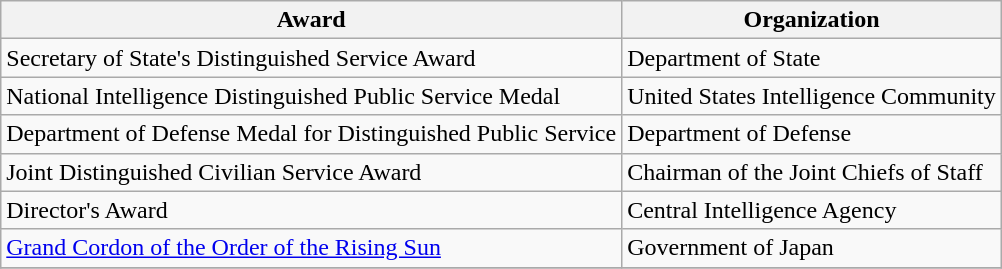<table class="wikitable">
<tr>
<th>Award</th>
<th>Organization</th>
</tr>
<tr>
<td>Secretary of State's Distinguished Service Award</td>
<td>Department of State</td>
</tr>
<tr>
<td>National Intelligence Distinguished Public Service Medal</td>
<td>United States Intelligence Community</td>
</tr>
<tr>
<td>Department of Defense Medal for Distinguished Public Service</td>
<td>Department of Defense</td>
</tr>
<tr>
<td>Joint Distinguished Civilian Service Award</td>
<td>Chairman of the Joint Chiefs of Staff</td>
</tr>
<tr>
<td>Director's Award</td>
<td>Central Intelligence Agency</td>
</tr>
<tr>
<td> <a href='#'>Grand Cordon of the Order of the Rising Sun</a></td>
<td>Government of Japan</td>
</tr>
<tr>
</tr>
</table>
